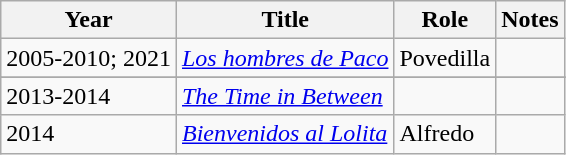<table class="wikitable sortable">
<tr>
<th>Year</th>
<th>Title</th>
<th>Role</th>
<th class="unsortable">Notes</th>
</tr>
<tr>
<td>2005-2010; 2021</td>
<td><em><a href='#'>Los hombres de Paco</a></em></td>
<td>Povedilla</td>
<td></td>
</tr>
<tr>
</tr>
<tr>
<td>2013-2014</td>
<td><em><a href='#'>The Time in Between</a></em></td>
<td></td>
<td></td>
</tr>
<tr>
<td>2014</td>
<td><em><a href='#'>Bienvenidos al Lolita</a></em></td>
<td>Alfredo</td>
<td align = "center"></td>
</tr>
</table>
